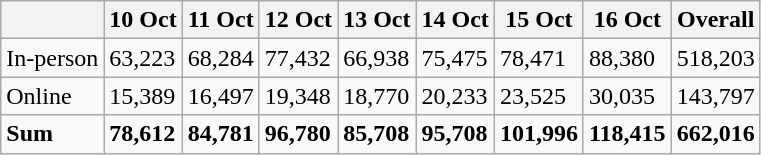<table class=wikitable>
<tr>
<th></th>
<th>10 Oct</th>
<th>11 Oct</th>
<th>12 Oct</th>
<th>13 Oct</th>
<th>14 Oct</th>
<th>15 Oct </th>
<th>16 Oct</th>
<th>Overall</th>
</tr>
<tr>
<td>In-person</td>
<td>63,223</td>
<td>68,284</td>
<td>77,432</td>
<td>66,938</td>
<td>75,475</td>
<td>78,471</td>
<td>88,380</td>
<td>518,203</td>
</tr>
<tr>
<td>Online</td>
<td>15,389</td>
<td>16,497</td>
<td>19,348</td>
<td>18,770</td>
<td>20,233</td>
<td>23,525</td>
<td>30,035</td>
<td>143,797</td>
</tr>
<tr>
<td><strong>Sum</strong></td>
<td><strong>78,612</strong></td>
<td><strong>84,781</strong></td>
<td><strong>96,780</strong></td>
<td><strong>85,708</strong></td>
<td><strong>95,708</strong></td>
<td><strong>101,996</strong></td>
<td><strong>118,415</strong></td>
<td><strong>662,016</strong></td>
</tr>
</table>
